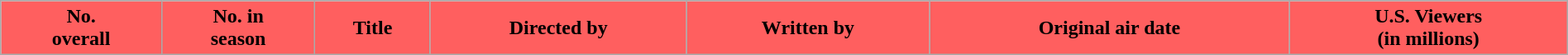<table class="wikitable plainrowheaders" style="width:100%">
<tr style="color:#000000">
<th style="background-color:#FF5F5F;">No.<br>overall</th>
<th style="background-color:#FF5F5F;">No. in<br>season</th>
<th style="background-color:#FF5F5F;">Title</th>
<th style="background-color:#FF5F5F;">Directed by</th>
<th style="background-color:#FF5F5F;">Written by</th>
<th style="background-color:#FF5F5F;">Original air date</th>
<th style="background-color:#FF5F5F;">U.S. Viewers<br>(in millions)<br>








</th>
</tr>
</table>
